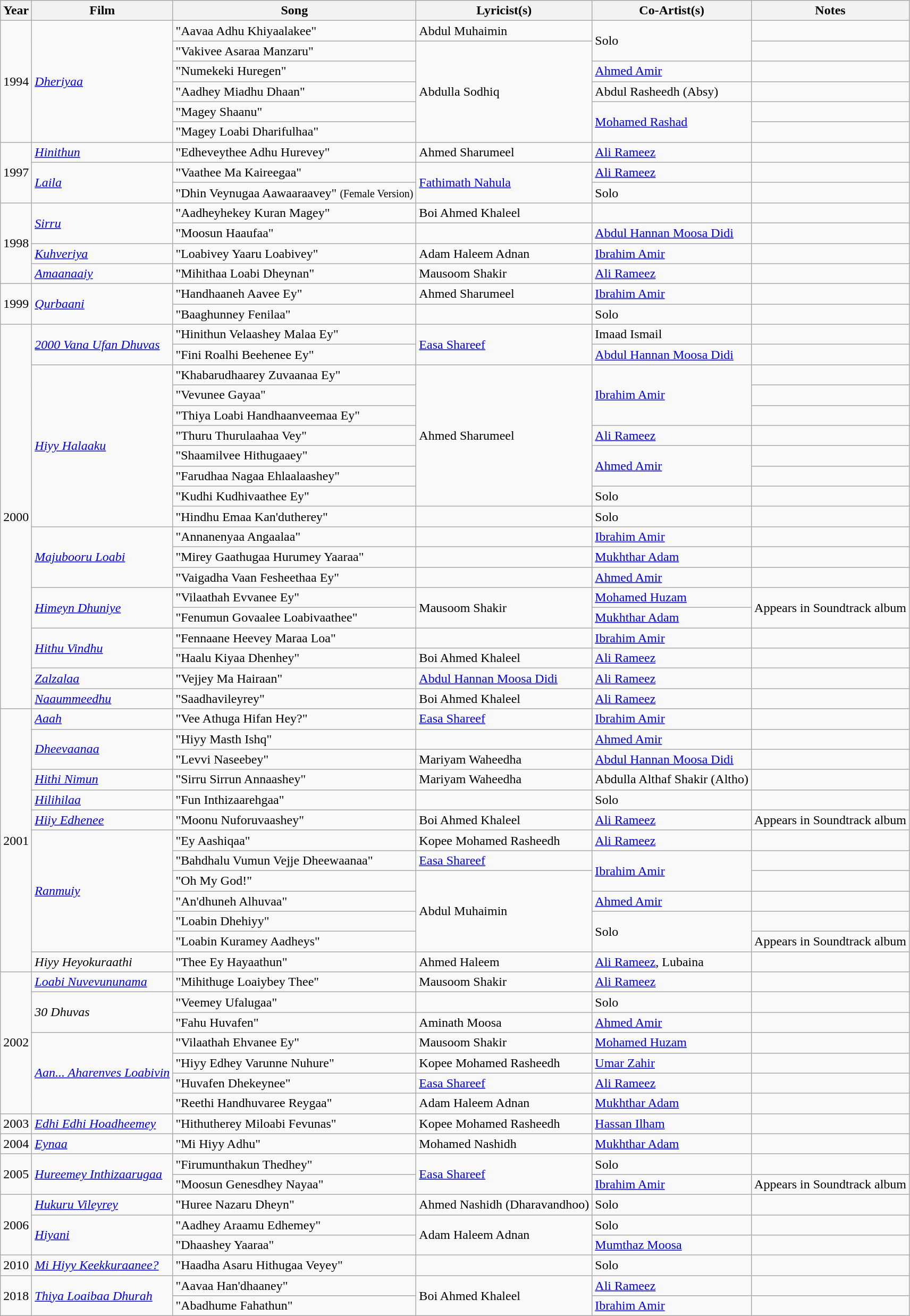<table class="wikitable">
<tr>
<th>Year</th>
<th>Film</th>
<th>Song</th>
<th>Lyricist(s)</th>
<th>Co-Artist(s)</th>
<th>Notes</th>
</tr>
<tr>
<td rowspan="6">1994</td>
<td rowspan="6"><em><a href='#'>Dheriyaa</a></em></td>
<td>"Aavaa Adhu Khiyaalakee"</td>
<td>Abdul Muhaimin</td>
<td rowspan="2">Solo</td>
<td></td>
</tr>
<tr>
<td>"Vakivee Asaraa Manzaru"</td>
<td rowspan="5">Abdulla Sodhiq</td>
<td></td>
</tr>
<tr>
<td>"Numekeki Huregen"</td>
<td><a href='#'>Ahmed Amir</a></td>
<td></td>
</tr>
<tr>
<td>"Aadhey Miadhu Dhaan"</td>
<td>Abdul Rasheedh (Absy)</td>
<td></td>
</tr>
<tr>
<td>"Magey Shaanu"</td>
<td rowspan="2"><a href='#'>Mohamed Rashad</a></td>
<td></td>
</tr>
<tr>
<td>"Magey Loabi Dharifulhaa"</td>
<td></td>
</tr>
<tr>
<td rowspan="3">1997</td>
<td><em><a href='#'>Hinithun</a></em></td>
<td>"Edheveythee Adhu Hurevey"</td>
<td>Ahmed Sharumeel</td>
<td><a href='#'>Ali Rameez</a></td>
<td></td>
</tr>
<tr>
<td rowspan="2"><a href='#'><em>Laila</em></a></td>
<td>"Vaathee Ma Kaireegaa"</td>
<td rowspan="2"><a href='#'>Fathimath Nahula</a></td>
<td><a href='#'>Ali Rameez</a></td>
<td></td>
</tr>
<tr>
<td>"Dhin Veynugaa Aawaaraavey" <small>(Female Version)</small></td>
<td>Solo</td>
<td></td>
</tr>
<tr>
<td rowspan="4">1998</td>
<td rowspan="2"><em><a href='#'>Sirru</a></em></td>
<td>"Aadheyhekey Kuran Magey"</td>
<td>Boi Ahmed Khaleel</td>
<td></td>
<td></td>
</tr>
<tr>
<td>"Moosun Haaufaa"</td>
<td></td>
<td><a href='#'>Abdul Hannan Moosa Didi</a></td>
<td></td>
</tr>
<tr>
<td><em><a href='#'>Kuhveriya</a></em></td>
<td>"Loabivey Yaaru Loabivey"</td>
<td>Adam Haleem Adnan</td>
<td><a href='#'>Ibrahim Amir</a></td>
<td></td>
</tr>
<tr>
<td><em><a href='#'>Amaanaaiy</a></em></td>
<td>"Mihithaa Loabi Dheynan"</td>
<td>Mausoom Shakir</td>
<td><a href='#'>Ali Rameez</a></td>
<td></td>
</tr>
<tr>
<td rowspan="2">1999</td>
<td rowspan="2"><em><a href='#'>Qurbaani</a></em></td>
<td>"Handhaaneh Aavee Ey"</td>
<td>Ahmed Sharumeel</td>
<td><a href='#'>Ibrahim Amir</a></td>
<td></td>
</tr>
<tr>
<td>"Baaghunney Fenilaa"</td>
<td></td>
<td>Solo</td>
<td></td>
</tr>
<tr>
<td rowspan="19">2000</td>
<td rowspan="2"><em><a href='#'>2000 Vana Ufan Dhuvas</a></em></td>
<td>"Hinithun Velaashey Malaa Ey"</td>
<td rowspan="2"><a href='#'>Easa Shareef</a></td>
<td>Imaad Ismail</td>
<td></td>
</tr>
<tr>
<td>"Fini Roalhi Beehenee Ey"</td>
<td><a href='#'>Abdul Hannan Moosa Didi</a></td>
<td></td>
</tr>
<tr>
<td rowspan="8"><em><a href='#'>Hiyy Halaaku</a></em></td>
<td>"Khabarudhaarey Zuvaanaa Ey"</td>
<td rowspan="7">Ahmed Sharumeel</td>
<td rowspan="3"><a href='#'>Ibrahim Amir</a></td>
<td></td>
</tr>
<tr>
<td>"Vevunee Gayaa"</td>
<td></td>
</tr>
<tr>
<td>"Thiya Loabi Handhaanveemaa Ey"</td>
<td></td>
</tr>
<tr>
<td>"Thuru Thurulaahaa Vey"</td>
<td><a href='#'>Ali Rameez</a></td>
<td></td>
</tr>
<tr>
<td>"Shaamilvee Hithugaaey"</td>
<td rowspan="2"><a href='#'>Ahmed Amir</a></td>
<td></td>
</tr>
<tr>
<td>"Farudhaa Nagaa Ehlaalaashey"</td>
<td></td>
</tr>
<tr>
<td>"Kudhi Kudhivaathee Ey"</td>
<td>Solo</td>
<td></td>
</tr>
<tr>
<td>"Hindhu Emaa Kan'dutherey"</td>
<td></td>
<td>Solo</td>
<td></td>
</tr>
<tr>
<td rowspan="3"><em><a href='#'>Majubooru Loabi</a></em></td>
<td>"Annanenyaa Angaalaa"</td>
<td></td>
<td><a href='#'>Ibrahim Amir</a></td>
<td></td>
</tr>
<tr>
<td>"Mirey Gaathugaa Hurumey Yaaraa"</td>
<td></td>
<td><a href='#'>Mukhthar Adam</a></td>
<td></td>
</tr>
<tr>
<td>"Vaigadha Vaan Fesheethaa Ey"</td>
<td></td>
<td><a href='#'>Ahmed Amir</a></td>
<td></td>
</tr>
<tr>
<td rowspan="2"><em><a href='#'>Himeyn Dhuniye</a></em></td>
<td>"Vilaathah Evvanee Ey"</td>
<td rowspan="2">Mausoom Shakir</td>
<td><a href='#'>Mohamed Huzam</a></td>
<td rowspan="2">Appears in Soundtrack album</td>
</tr>
<tr>
<td>"Fenumun Govaalee Loabivaathee"</td>
<td><a href='#'>Mukhthar Adam</a></td>
</tr>
<tr>
<td rowspan="2"><em><a href='#'>Hithu Vindhu</a></em></td>
<td>"Fennaane Heevey Maraa Loa"</td>
<td></td>
<td><a href='#'>Ibrahim Amir</a></td>
<td></td>
</tr>
<tr>
<td>"Haalu Kiyaa Dhenhey"</td>
<td>Boi Ahmed Khaleel</td>
<td><a href='#'>Ali Rameez</a></td>
<td></td>
</tr>
<tr>
<td><em><a href='#'>Zalzalaa</a></em></td>
<td>"Vejjey Ma Hairaan"</td>
<td><a href='#'>Abdul Hannan Moosa Didi</a></td>
<td><a href='#'>Ali Rameez</a></td>
<td></td>
</tr>
<tr>
<td><em><a href='#'>Naaummeedhu</a></em></td>
<td>"Saadhavileyrey"</td>
<td>Boi Ahmed Khaleel</td>
<td><a href='#'>Ali Rameez</a></td>
<td></td>
</tr>
<tr>
<td rowspan="13">2001</td>
<td><a href='#'><em>Aaah</em></a></td>
<td>"Vee Athuga Hifan Hey?"</td>
<td><a href='#'>Easa Shareef</a></td>
<td><a href='#'>Ibrahim Amir</a></td>
<td></td>
</tr>
<tr>
<td rowspan="2"><em><a href='#'>Dheevaanaa</a></em></td>
<td>"Hiyy Masth Ishq"</td>
<td></td>
<td><a href='#'>Ahmed Amir</a></td>
<td></td>
</tr>
<tr>
<td>"Levvi Naseebey"</td>
<td>Mariyam Waheedha</td>
<td><a href='#'>Abdul Hannan Moosa Didi</a></td>
<td></td>
</tr>
<tr>
<td><em><a href='#'>Hithi Nimun</a></em></td>
<td>"Sirru Sirrun Annaashey"</td>
<td>Mariyam Waheedha</td>
<td>Abdulla Althaf Shakir (Altho)</td>
<td></td>
</tr>
<tr>
<td><em><a href='#'>Hilihilaa</a></em></td>
<td>"Fun Inthizaarehgaa"</td>
<td></td>
<td>Solo</td>
<td></td>
</tr>
<tr>
<td><em><a href='#'>Hiiy Edhenee</a></em></td>
<td>"Moonu Nuforuvaashey"</td>
<td>Boi Ahmed Khaleel</td>
<td><a href='#'>Ali Rameez</a></td>
<td>Appears in Soundtrack album</td>
</tr>
<tr>
<td rowspan="6"><em><a href='#'>Ranmuiy</a></em></td>
<td>"Ey Aashiqaa"</td>
<td>Kopee Mohamed Rasheedh</td>
<td><a href='#'>Ali Rameez</a></td>
<td></td>
</tr>
<tr>
<td>"Bahdhalu Vumun Vejje Dheewaanaa"</td>
<td><a href='#'>Easa Shareef</a></td>
<td rowspan="2"><a href='#'>Ibrahim Amir</a></td>
<td></td>
</tr>
<tr>
<td>"Oh My God!"</td>
<td rowspan="4">Abdul Muhaimin</td>
<td></td>
</tr>
<tr>
<td>"An'dhuneh Alhuvaa"</td>
<td><a href='#'>Ahmed Amir</a></td>
<td></td>
</tr>
<tr>
<td>"Loabin Dhehiyy"</td>
<td rowspan="2">Solo</td>
<td></td>
</tr>
<tr>
<td>"Loabin Kuramey Aadheys"</td>
<td>Appears in Soundtrack album</td>
</tr>
<tr>
<td><em>Hiyy Heyokuraathi</em></td>
<td>"Thee Ey Hayaathun"</td>
<td>Ahmed Haleem</td>
<td><a href='#'>Ali Rameez</a>, Lubaina</td>
<td></td>
</tr>
<tr>
<td rowspan="7">2002</td>
<td><em><a href='#'>Loabi Nuvevununama</a></em></td>
<td>"Mihithuge Loaiybey Thee"</td>
<td>Mausoom Shakir</td>
<td><a href='#'>Ali Rameez</a></td>
<td></td>
</tr>
<tr>
<td rowspan="2"><em>30 Dhuvas</em></td>
<td>"Veemey Ufalugaa"</td>
<td></td>
<td>Solo</td>
<td></td>
</tr>
<tr>
<td>"Fahu Huvafen"</td>
<td>Aminath Moosa</td>
<td><a href='#'>Ahmed Amir</a></td>
<td></td>
</tr>
<tr>
<td rowspan="4"><em><a href='#'>Aan... Aharenves Loabivin</a></em></td>
<td>"Vilaathah Ehvanee Ey"</td>
<td>Mausoom Shakir</td>
<td><a href='#'>Mohamed Huzam</a></td>
<td></td>
</tr>
<tr>
<td>"Hiyy Edhey Varunne Nuhure"</td>
<td>Kopee Mohamed Rasheedh</td>
<td><a href='#'>Umar Zahir</a></td>
<td></td>
</tr>
<tr>
<td>"Huvafen Dhekeynee"</td>
<td><a href='#'>Easa Shareef</a></td>
<td><a href='#'>Ali Rameez</a></td>
<td></td>
</tr>
<tr>
<td>"Reethi Handhuvaree Reygaa"</td>
<td>Adam Haleem Adnan</td>
<td><a href='#'>Mukhthar Adam</a></td>
<td></td>
</tr>
<tr>
<td>2003</td>
<td><em><a href='#'>Edhi Edhi Hoadheemey</a></em></td>
<td>"Hithutherey Miloabi Fevunas"</td>
<td>Kopee Mohamed Rasheedh</td>
<td><a href='#'>Hassan Ilham</a></td>
<td></td>
</tr>
<tr>
<td>2004</td>
<td><em><a href='#'>Eynaa</a></em></td>
<td>"Mi Hiyy Adhu"</td>
<td>Mohamed Nashidh</td>
<td><a href='#'>Mukhthar Adam</a></td>
<td></td>
</tr>
<tr>
<td rowspan="2">2005</td>
<td rowspan="2"><em><a href='#'>Hureemey Inthizaarugaa</a></em></td>
<td>"Firumunthakun Thedhey"</td>
<td rowspan="2"><a href='#'>Easa Shareef</a></td>
<td>Solo</td>
<td></td>
</tr>
<tr>
<td>"Moosun Genesdhey Nayaa"</td>
<td><a href='#'>Ibrahim Amir</a></td>
<td>Appears in Soundtrack album</td>
</tr>
<tr>
<td rowspan="3">2006</td>
<td><em><a href='#'>Hukuru Vileyrey</a></em></td>
<td>"Huree Nazaru Dheyn"</td>
<td>Ahmed Nashidh (Dharavandhoo)</td>
<td>Solo</td>
<td></td>
</tr>
<tr>
<td rowspan="2"><em><a href='#'>Hiyani</a></em></td>
<td>"Aadhey Araamu Edhemey"</td>
<td rowspan="2">Adam Haleem Adnan</td>
<td>Solo</td>
<td></td>
</tr>
<tr>
<td>"Dhaashey Yaaraa"</td>
<td><a href='#'>Mumthaz Moosa</a></td>
<td></td>
</tr>
<tr>
<td>2010</td>
<td><em><a href='#'>Mi Hiyy Keekkuraanee?</a></em></td>
<td>"Haadha Asaru Hithugaa Veyey"</td>
<td></td>
<td>Solo</td>
<td></td>
</tr>
<tr>
<td rowspan="2">2018</td>
<td rowspan="2"><em><a href='#'>Thiya Loaibaa Dhurah</a></em></td>
<td>"Aavaa Han'dhaaney"</td>
<td rowspan="2">Boi Ahmed Khaleel</td>
<td><a href='#'>Ali Rameez</a></td>
<td></td>
</tr>
<tr>
<td>"Abadhume Fahathun"</td>
<td><a href='#'>Ibrahim Amir</a></td>
<td></td>
</tr>
</table>
